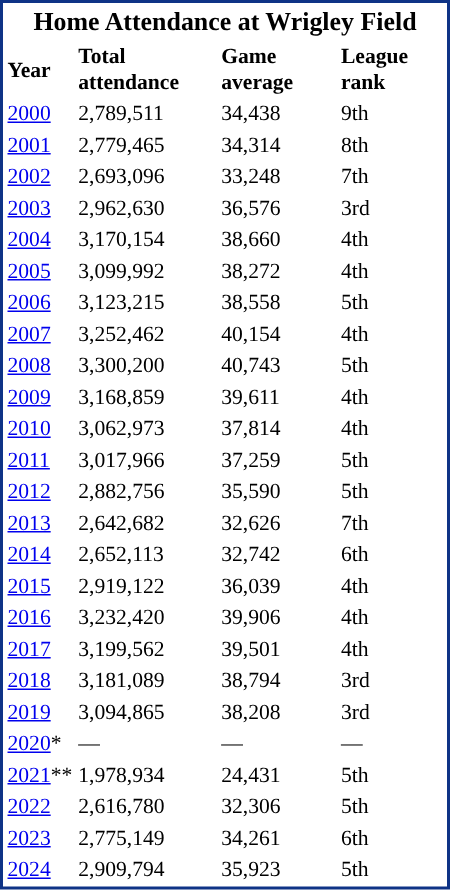<table cellpadding="1" style="width:300px; font-size:90%; border:2px solid #0E3386;">
<tr style="text-align:center; font-size:larger;">
<td colspan=5><strong>Home Attendance at Wrigley Field</strong></td>
</tr>
<tr style=>
<td><strong>Year</strong></td>
<td><strong>Total attendance</strong></td>
<td><strong>Game average</strong></td>
<td><strong>League rank</strong></td>
</tr>
<tr>
<td><a href='#'>2000</a></td>
<td>2,789,511</td>
<td>34,438</td>
<td>9th</td>
</tr>
<tr>
<td><a href='#'>2001</a></td>
<td>2,779,465</td>
<td>34,314</td>
<td>8th</td>
</tr>
<tr>
<td><a href='#'>2002</a></td>
<td>2,693,096</td>
<td>33,248</td>
<td>7th</td>
</tr>
<tr>
<td><a href='#'>2003</a></td>
<td>2,962,630</td>
<td>36,576</td>
<td>3rd</td>
</tr>
<tr>
<td><a href='#'>2004</a></td>
<td>3,170,154</td>
<td>38,660</td>
<td>4th</td>
</tr>
<tr>
<td><a href='#'>2005</a></td>
<td>3,099,992</td>
<td>38,272</td>
<td>4th</td>
</tr>
<tr>
<td><a href='#'>2006</a></td>
<td>3,123,215</td>
<td>38,558</td>
<td>5th</td>
</tr>
<tr>
<td><a href='#'>2007</a></td>
<td>3,252,462</td>
<td>40,154</td>
<td>4th</td>
</tr>
<tr>
<td><a href='#'>2008</a></td>
<td>3,300,200</td>
<td>40,743</td>
<td>5th</td>
</tr>
<tr>
<td><a href='#'>2009</a></td>
<td>3,168,859</td>
<td>39,611</td>
<td>4th</td>
</tr>
<tr>
<td><a href='#'>2010</a></td>
<td>3,062,973</td>
<td>37,814</td>
<td>4th</td>
</tr>
<tr>
<td><a href='#'>2011</a></td>
<td>3,017,966</td>
<td>37,259</td>
<td>5th</td>
</tr>
<tr>
<td><a href='#'>2012</a></td>
<td>2,882,756</td>
<td>35,590</td>
<td>5th</td>
</tr>
<tr>
<td><a href='#'>2013</a></td>
<td>2,642,682</td>
<td>32,626</td>
<td>7th</td>
</tr>
<tr>
<td><a href='#'>2014</a></td>
<td>2,652,113</td>
<td>32,742</td>
<td>6th</td>
</tr>
<tr>
<td><a href='#'>2015</a></td>
<td>2,919,122</td>
<td>36,039</td>
<td>4th</td>
</tr>
<tr>
<td><a href='#'>2016</a></td>
<td>3,232,420</td>
<td>39,906</td>
<td>4th</td>
</tr>
<tr>
<td><a href='#'>2017</a></td>
<td>3,199,562</td>
<td>39,501</td>
<td>4th</td>
</tr>
<tr>
<td><a href='#'>2018</a></td>
<td>3,181,089</td>
<td>38,794</td>
<td>3rd</td>
</tr>
<tr>
<td><a href='#'>2019</a></td>
<td>3,094,865</td>
<td>38,208</td>
<td>3rd</td>
</tr>
<tr>
<td><a href='#'>2020</a>*</td>
<td>—</td>
<td>—</td>
<td>—</td>
</tr>
<tr>
<td><a href='#'>2021</a>**</td>
<td>1,978,934</td>
<td>24,431</td>
<td>5th</td>
</tr>
<tr>
<td><a href='#'>2022</a></td>
<td>2,616,780</td>
<td>32,306</td>
<td>5th</td>
</tr>
<tr>
<td><a href='#'>2023</a></td>
<td>2,775,149</td>
<td>34,261</td>
<td>6th</td>
</tr>
<tr>
<td><a href='#'>2024</a></td>
<td>2,909,794</td>
<td>35,923</td>
<td>5th</td>
</tr>
</table>
